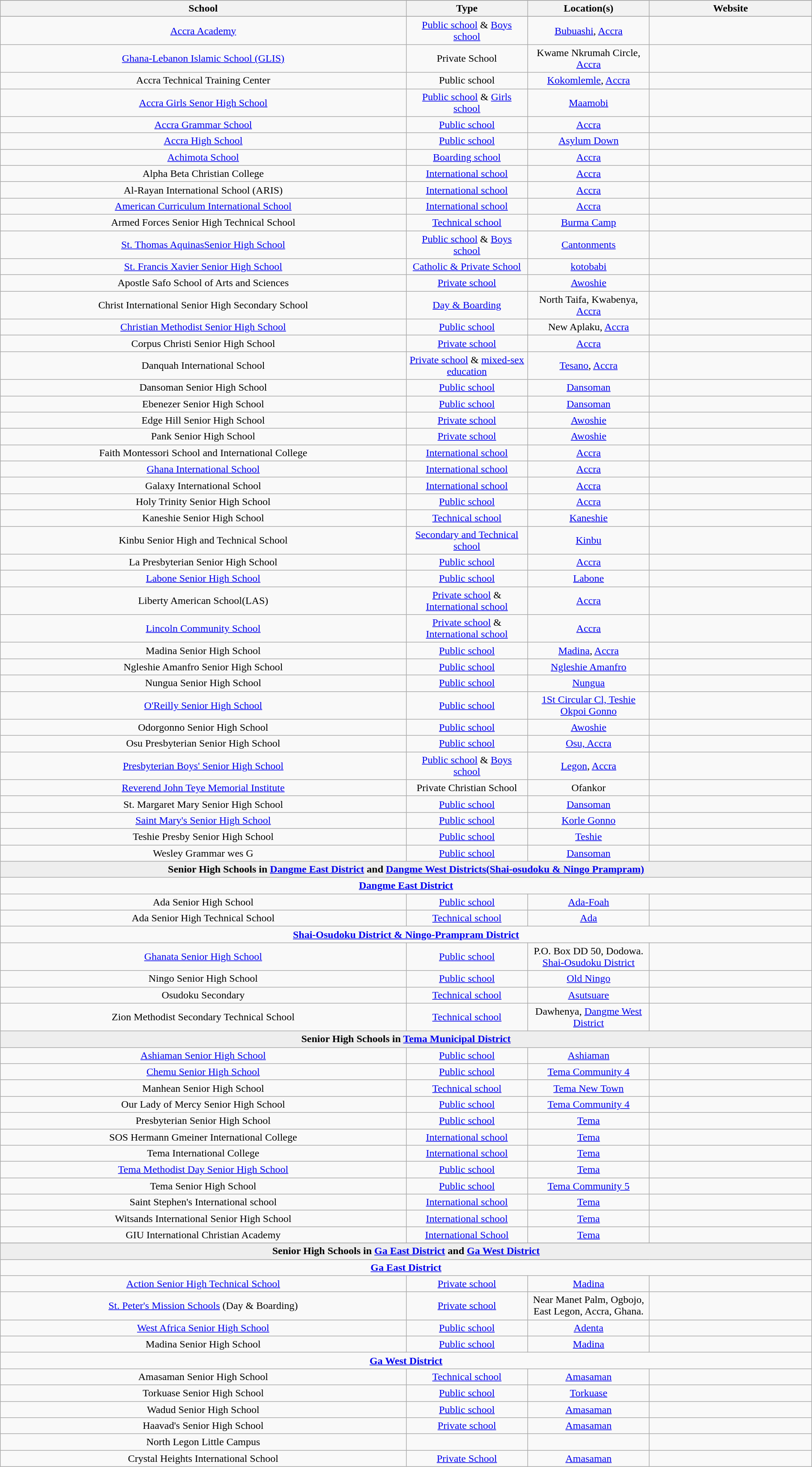<table class="wikitable sortable" style="width:100%;text-align: center">
<tr>
</tr>
<tr>
<th style="width:50%;" class="unsortable">School</th>
<th style="width:15%;" class="unsortable">Type</th>
<th style="width:15%;" class="unsortable">Location(s)</th>
<th style="width:20%;" class="unsortable">Website</th>
</tr>
<tr style="background:#eee;">
</tr>
<tr>
<td><a href='#'>Accra Academy</a></td>
<td><a href='#'>Public school</a> & <a href='#'>Boys school</a></td>
<td><a href='#'>Bubuashi</a>, <a href='#'>Accra</a></td>
<td></td>
</tr>
<tr>
<td><a href='#'>Ghana-Lebanon Islamic School (GLIS)</a></td>
<td>Private School</td>
<td>Kwame Nkrumah Circle, <a href='#'>Accra</a></td>
<td></td>
</tr>
<tr>
<td>Accra Technical Training Center </td>
<td>Public school</td>
<td><a href='#'>Kokomlemle</a>, <a href='#'>Accra</a></td>
<td></td>
</tr>
<tr>
<td><a href='#'>Accra Girls Senor High School</a></td>
<td><a href='#'>Public school</a> & <a href='#'>Girls school</a></td>
<td><a href='#'>Maamobi</a></td>
<td></td>
</tr>
<tr>
<td><a href='#'>Accra Grammar School</a></td>
<td><a href='#'>Public school</a></td>
<td><a href='#'>Accra</a></td>
<td></td>
</tr>
<tr>
<td><a href='#'>Accra High School</a></td>
<td><a href='#'>Public school</a></td>
<td><a href='#'>Asylum Down</a></td>
<td></td>
</tr>
<tr>
<td><a href='#'>Achimota School</a></td>
<td><a href='#'>Boarding school</a></td>
<td><a href='#'>Accra</a></td>
<td></td>
</tr>
<tr>
<td>Alpha Beta Christian College</td>
<td><a href='#'>International school</a></td>
<td><a href='#'>Accra</a></td>
<td></td>
</tr>
<tr>
<td>Al-Rayan International School (ARIS)</td>
<td><a href='#'>International school</a></td>
<td><a href='#'>Accra</a></td>
<td></td>
</tr>
<tr>
<td><a href='#'>American Curriculum International School</a></td>
<td><a href='#'>International school</a></td>
<td><a href='#'>Accra</a></td>
<td></td>
</tr>
<tr>
<td>Armed Forces Senior High Technical School</td>
<td><a href='#'>Technical school</a></td>
<td><a href='#'>Burma Camp</a></td>
<td></td>
</tr>
<tr>
<td><a href='#'>St. Thomas Aquinas</a><a href='#'>Senior High School</a></td>
<td><a href='#'>Public school</a> & <a href='#'>Boys school</a></td>
<td><a href='#'>Cantonments</a></td>
<td></td>
</tr>
<tr>
<td><a href='#'>St. Francis Xavier Senior High School</a></td>
<td><a href='#'>Catholic & Private School</a></td>
<td><a href='#'>kotobabi</a></td>
<td></td>
</tr>
<tr>
<td>Apostle Safo School of Arts and Sciences</td>
<td><a href='#'>Private school</a></td>
<td><a href='#'>Awoshie</a></td>
<td></td>
</tr>
<tr>
<td>Christ International Senior High Secondary School</td>
<td><a href='#'>Day & Boarding</a></td>
<td>North Taifa, Kwabenya, <a href='#'>Accra</a></td>
<td></td>
</tr>
<tr>
<td><a href='#'>Christian Methodist Senior High School</a></td>
<td><a href='#'>Public school</a></td>
<td>New Aplaku, <a href='#'>Accra</a></td>
<td></td>
</tr>
<tr>
<td>Corpus Christi Senior High School</td>
<td><a href='#'>Private school</a></td>
<td><a href='#'>Accra</a></td>
<td></td>
</tr>
<tr>
<td>Danquah International School</td>
<td><a href='#'>Private school</a> & <a href='#'>mixed-sex education</a></td>
<td><a href='#'>Tesano</a>, <a href='#'>Accra</a></td>
<td></td>
</tr>
<tr>
<td>Dansoman Senior High School</td>
<td><a href='#'>Public school</a></td>
<td><a href='#'>Dansoman</a></td>
<td></td>
</tr>
<tr>
<td>Ebenezer Senior High School</td>
<td><a href='#'>Public school</a></td>
<td><a href='#'>Dansoman</a></td>
<td></td>
</tr>
<tr>
<td>Edge Hill Senior High School</td>
<td><a href='#'>Private school</a></td>
<td><a href='#'>Awoshie</a></td>
<td></td>
</tr>
<tr>
<td>Pank Senior High School</td>
<td><a href='#'>Private school</a></td>
<td><a href='#'>Awoshie</a></td>
<td></td>
</tr>
<tr>
<td>Faith Montessori School and International College</td>
<td><a href='#'>International school</a></td>
<td><a href='#'>Accra</a></td>
<td></td>
</tr>
<tr>
<td><a href='#'>Ghana International School</a></td>
<td><a href='#'>International school</a></td>
<td><a href='#'>Accra</a></td>
<td></td>
</tr>
<tr>
<td>Galaxy International School</td>
<td><a href='#'>International school</a></td>
<td><a href='#'>Accra</a></td>
<td></td>
</tr>
<tr>
<td>Holy Trinity Senior High School</td>
<td><a href='#'>Public school</a></td>
<td><a href='#'>Accra</a></td>
<td></td>
</tr>
<tr>
<td>Kaneshie Senior High School</td>
<td><a href='#'>Technical school</a></td>
<td><a href='#'>Kaneshie</a></td>
<td></td>
</tr>
<tr>
<td>Kinbu Senior High and Technical School</td>
<td><a href='#'>Secondary and Technical school</a></td>
<td><a href='#'>Kinbu</a></td>
<td></td>
</tr>
<tr>
<td>La Presbyterian Senior High School</td>
<td><a href='#'>Public school</a></td>
<td><a href='#'>Accra</a></td>
<td></td>
</tr>
<tr>
<td><a href='#'>Labone Senior High School</a></td>
<td><a href='#'>Public school</a></td>
<td><a href='#'>Labone</a></td>
<td></td>
</tr>
<tr>
<td>Liberty American School(LAS)</td>
<td><a href='#'>Private school</a> & <a href='#'>International school</a></td>
<td><a href='#'>Accra</a></td>
<td></td>
</tr>
<tr>
<td><a href='#'>Lincoln Community School</a></td>
<td><a href='#'>Private school</a> & <a href='#'>International school</a></td>
<td><a href='#'>Accra</a></td>
<td></td>
</tr>
<tr>
<td>Madina Senior High School</td>
<td><a href='#'>Public school</a></td>
<td><a href='#'>Madina</a>, <a href='#'>Accra</a></td>
<td></td>
</tr>
<tr>
<td>Ngleshie Amanfro Senior High School</td>
<td><a href='#'>Public school</a></td>
<td><a href='#'>Ngleshie Amanfro</a></td>
<td></td>
</tr>
<tr>
<td>Nungua Senior High School</td>
<td><a href='#'>Public school</a></td>
<td><a href='#'>Nungua</a></td>
<td></td>
</tr>
<tr>
<td><a href='#'>O'Reilly Senior High School</a></td>
<td><a href='#'>Public school</a></td>
<td><a href='#'>1St Circular Cl, Teshie Okpoi Gonno</a></td>
<td></td>
</tr>
<tr>
<td>Odorgonno Senior High School</td>
<td><a href='#'>Public school</a></td>
<td><a href='#'>Awoshie</a></td>
<td></td>
</tr>
<tr>
<td>Osu Presbyterian Senior High School</td>
<td><a href='#'>Public school</a></td>
<td><a href='#'>Osu, Accra</a></td>
<td></td>
</tr>
<tr>
<td><a href='#'>Presbyterian Boys' Senior High School</a></td>
<td><a href='#'>Public school</a> & <a href='#'>Boys school</a></td>
<td><a href='#'>Legon</a>, <a href='#'>Accra</a></td>
<td></td>
</tr>
<tr>
<td><a href='#'>Reverend John Teye Memorial Institute</a></td>
<td>Private Christian School</td>
<td>Ofankor</td>
<td></td>
</tr>
<tr>
<td>St. Margaret Mary Senior High School</td>
<td><a href='#'>Public school</a></td>
<td><a href='#'>Dansoman</a></td>
<td></td>
</tr>
<tr>
<td><a href='#'>Saint Mary's Senior High School</a></td>
<td><a href='#'>Public school</a></td>
<td><a href='#'>Korle Gonno</a></td>
<td></td>
</tr>
<tr>
<td>Teshie Presby Senior High School</td>
<td><a href='#'>Public school</a></td>
<td><a href='#'>Teshie</a></td>
<td></td>
</tr>
<tr>
<td>Wesley Grammar wes G</td>
<td><a href='#'>Public school</a></td>
<td><a href='#'>Dansoman</a></td>
<td></td>
</tr>
<tr style="background:#eee">
<td colspan=4><strong>Senior High Schools in <a href='#'>Dangme East District</a> and <a href='#'>Dangme West Districts(Shai-osudoku & Ningo Prampram)</a></strong></td>
</tr>
<tr>
<td colspan=4><strong><a href='#'>Dangme East District</a></strong></td>
</tr>
<tr>
<td>Ada Senior High School</td>
<td><a href='#'>Public school</a></td>
<td><a href='#'>Ada-Foah</a></td>
<td></td>
</tr>
<tr>
<td>Ada Senior High Technical School</td>
<td><a href='#'>Technical school</a></td>
<td><a href='#'>Ada</a></td>
<td></td>
</tr>
<tr>
<td colspan=4><strong><a href='#'>Shai-Osudoku District & Ningo-Prampram District</a></strong></td>
</tr>
<tr>
<td><a href='#'>Ghanata Senior High School</a></td>
<td><a href='#'>Public school</a> </td>
<td>P.O. Box DD 50, Dodowa. <a href='#'>Shai-Osudoku District</a></td>
<td></td>
</tr>
<tr>
<td>Ningo Senior High School</td>
<td><a href='#'>Public school</a></td>
<td><a href='#'>Old Ningo</a></td>
<td></td>
</tr>
<tr>
<td>Osudoku Secondary</td>
<td><a href='#'>Technical school</a></td>
<td><a href='#'>Asutsuare</a></td>
<td></td>
</tr>
<tr>
<td>Zion Methodist Secondary Technical School</td>
<td><a href='#'>Technical school</a></td>
<td>Dawhenya, <a href='#'>Dangme West District</a></td>
<td></td>
</tr>
<tr style="background:#eee">
<td colspan=4><strong>Senior High Schools in <a href='#'>Tema Municipal District</a></strong></td>
</tr>
<tr>
<td><a href='#'>Ashiaman Senior High School</a></td>
<td><a href='#'>Public school</a></td>
<td><a href='#'>Ashiaman</a></td>
<td></td>
</tr>
<tr>
<td><a href='#'>Chemu Senior High School</a></td>
<td><a href='#'>Public school</a></td>
<td><a href='#'>Tema Community 4</a></td>
<td></td>
</tr>
<tr>
<td>Manhean Senior High School</td>
<td><a href='#'>Technical school</a></td>
<td><a href='#'>Tema New Town</a></td>
<td></td>
</tr>
<tr>
<td>Our Lady of Mercy Senior High School</td>
<td><a href='#'>Public school</a></td>
<td><a href='#'>Tema Community 4</a></td>
<td></td>
</tr>
<tr>
<td>Presbyterian Senior High School</td>
<td><a href='#'>Public school</a></td>
<td><a href='#'>Tema</a></td>
<td></td>
</tr>
<tr>
<td>SOS Hermann Gmeiner International College</td>
<td><a href='#'>International school</a></td>
<td><a href='#'>Tema</a></td>
<td></td>
</tr>
<tr>
<td>Tema International College</td>
<td><a href='#'>International school</a></td>
<td><a href='#'>Tema</a></td>
<td></td>
</tr>
<tr>
<td><a href='#'>Tema Methodist Day Senior High School</a></td>
<td><a href='#'>Public school</a></td>
<td><a href='#'>Tema</a></td>
<td></td>
</tr>
<tr>
<td>Tema Senior High School</td>
<td><a href='#'>Public school</a></td>
<td><a href='#'>Tema Community 5</a></td>
<td></td>
</tr>
<tr>
<td>Saint Stephen's International school</td>
<td><a href='#'>International school</a></td>
<td><a href='#'>Tema</a></td>
<td></td>
</tr>
<tr>
<td>Witsands International Senior High School</td>
<td><a href='#'>International school</a></td>
<td><a href='#'>Tema</a></td>
<td></td>
</tr>
<tr>
<td>GIU International Christian Academy</td>
<td><a href='#'>International School</a></td>
<td><a href='#'>Tema</a></td>
<td></td>
</tr>
<tr>
</tr>
<tr style="background:#eee">
<td colspan=4><strong>Senior High Schools in <a href='#'>Ga East District</a> and <a href='#'>Ga West District</a></strong></td>
</tr>
<tr>
<td colspan=4><strong><a href='#'>Ga East District</a></strong></td>
</tr>
<tr>
<td><a href='#'>Action Senior High Technical School</a></td>
<td><a href='#'>Private school</a></td>
<td><a href='#'>Madina</a></td>
<td></td>
</tr>
<tr>
<td><a href='#'>St. Peter's Mission Schools</a> (Day & Boarding)</td>
<td><a href='#'>Private school</a></td>
<td>Near Manet Palm, Ogbojo, East Legon, Accra, Ghana.</td>
<td></td>
</tr>
<tr>
<td><a href='#'>West Africa Senior High School</a></td>
<td><a href='#'>Public school</a></td>
<td><a href='#'>Adenta</a></td>
<td></td>
</tr>
<tr>
<td>Madina Senior High School</td>
<td><a href='#'>Public school</a></td>
<td><a href='#'>Madina</a></td>
<td></td>
</tr>
<tr>
<td colspan=4><strong><a href='#'>Ga West District</a></strong></td>
</tr>
<tr>
<td>Amasaman Senior High School</td>
<td><a href='#'>Technical school</a></td>
<td><a href='#'>Amasaman</a></td>
<td></td>
</tr>
<tr>
<td>Torkuase Senior High School</td>
<td><a href='#'>Public school</a></td>
<td><a href='#'>Torkuase</a></td>
<td></td>
</tr>
<tr>
<td>Wadud Senior High School</td>
<td><a href='#'>Public school</a></td>
<td><a href='#'>Amasaman</a></td>
<td></td>
</tr>
<tr>
<td>Haavad's Senior High School</td>
<td><a href='#'>Private school</a></td>
<td><a href='#'>Amasaman</a></td>
<td></td>
</tr>
<tr>
<td>North Legon Little Campus</td>
<td></td>
<td></td>
<td></td>
</tr>
<tr>
<td>Crystal Heights International School</td>
<td><a href='#'>Private School</a></td>
<td><a href='#'>Amasaman</a></td>
<td></td>
</tr>
</table>
